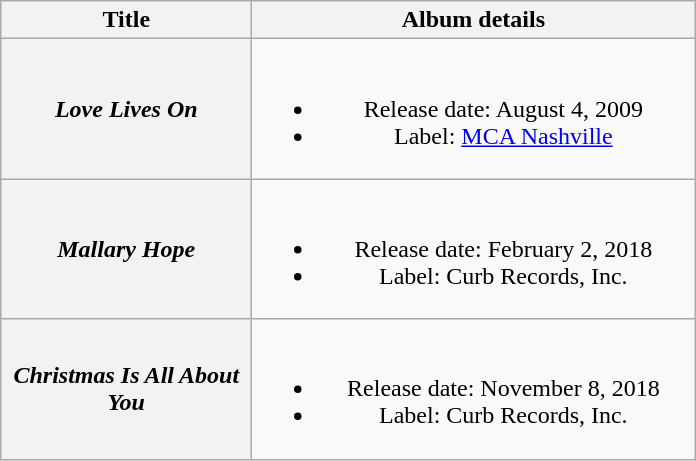<table class="wikitable plainrowheaders" style="text-align:center;">
<tr>
<th style="width:10em;">Title</th>
<th style="width:18em;">Album details</th>
</tr>
<tr>
<th scope="row"><em>Love Lives On</em></th>
<td><br><ul><li>Release date: August 4, 2009</li><li>Label: <a href='#'>MCA Nashville</a></li></ul></td>
</tr>
<tr>
<th scope="row"><em>Mallary Hope</em></th>
<td><br><ul><li>Release date: February 2, 2018</li><li>Label: Curb Records, Inc.</li></ul></td>
</tr>
<tr>
<th scope="row"><em>Christmas Is All About You</em></th>
<td><br><ul><li>Release date: November 8, 2018</li><li>Label: Curb Records, Inc.</li></ul></td>
</tr>
</table>
